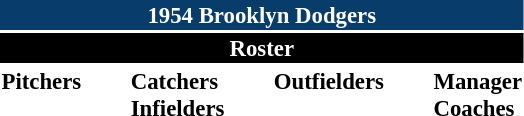<table class="toccolours" style="font-size: 95%;">
<tr>
<th colspan="10" style="background-color: #083c6b; color: white; text-align: center;">1954 Brooklyn Dodgers</th>
</tr>
<tr>
<td colspan="10" style="background-color: black; color: white; text-align: center;"><strong>Roster</strong></td>
</tr>
<tr>
<td valign="top"><strong>Pitchers</strong><br>
 
 
   











</td>
<td width="25px"></td>
<td valign="top"><strong>Catchers</strong><br>


<strong>Infielders</strong>







</td>
<td width="25px"></td>
<td valign="top"><strong>Outfielders</strong><br>






</td>
<td width="25px"></td>
<td valign="top"><strong>Manager</strong><br>
<strong>Coaches</strong>


</td>
</tr>
</table>
